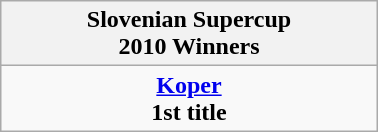<table class="wikitable" style="text-align: center; margin: 0 auto; width: 20%">
<tr>
<th>Slovenian Supercup <br>2010 Winners</th>
</tr>
<tr>
<td><strong><a href='#'>Koper</a></strong><br><strong>1st title</strong></td>
</tr>
</table>
